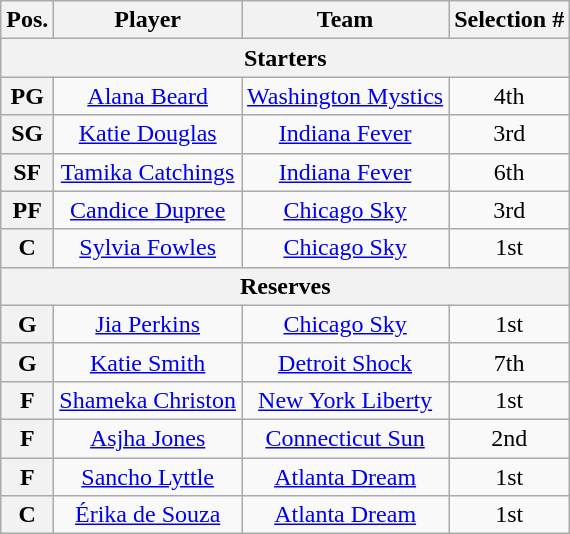<table class="wikitable" style="text-align:center;">
<tr>
<th>Pos.</th>
<th>Player</th>
<th>Team</th>
<th>Selection #</th>
</tr>
<tr>
<th colspan="5">Starters</th>
</tr>
<tr>
<th>PG</th>
<td> <a href='#'>Alana Beard</a></td>
<td><a href='#'>Washington Mystics</a></td>
<td>4th</td>
</tr>
<tr>
<th>SG</th>
<td> <a href='#'>Katie Douglas</a></td>
<td><a href='#'>Indiana Fever</a></td>
<td>3rd</td>
</tr>
<tr>
<th>SF</th>
<td> <a href='#'>Tamika Catchings</a></td>
<td><a href='#'>Indiana Fever</a></td>
<td>6th</td>
</tr>
<tr>
<th>PF</th>
<td> <a href='#'>Candice Dupree</a></td>
<td><a href='#'>Chicago Sky</a></td>
<td>3rd</td>
</tr>
<tr>
<th>C</th>
<td> <a href='#'>Sylvia Fowles</a></td>
<td><a href='#'>Chicago Sky</a></td>
<td>1st</td>
</tr>
<tr>
<th colspan="5">Reserves</th>
</tr>
<tr>
<th>G</th>
<td> <a href='#'>Jia Perkins</a></td>
<td><a href='#'>Chicago Sky</a></td>
<td>1st</td>
</tr>
<tr>
<th>G</th>
<td> <a href='#'>Katie Smith</a></td>
<td><a href='#'>Detroit Shock</a></td>
<td>7th</td>
</tr>
<tr>
<th>F</th>
<td> <a href='#'>Shameka Christon</a></td>
<td><a href='#'>New York Liberty</a></td>
<td>1st</td>
</tr>
<tr>
<th>F</th>
<td> <a href='#'>Asjha Jones</a></td>
<td><a href='#'>Connecticut Sun</a></td>
<td>2nd</td>
</tr>
<tr>
<th>F</th>
<td> <a href='#'>Sancho Lyttle</a></td>
<td><a href='#'>Atlanta Dream</a></td>
<td>1st</td>
</tr>
<tr>
<th>C</th>
<td> <a href='#'>Érika de Souza</a></td>
<td><a href='#'>Atlanta Dream</a></td>
<td>1st</td>
</tr>
</table>
